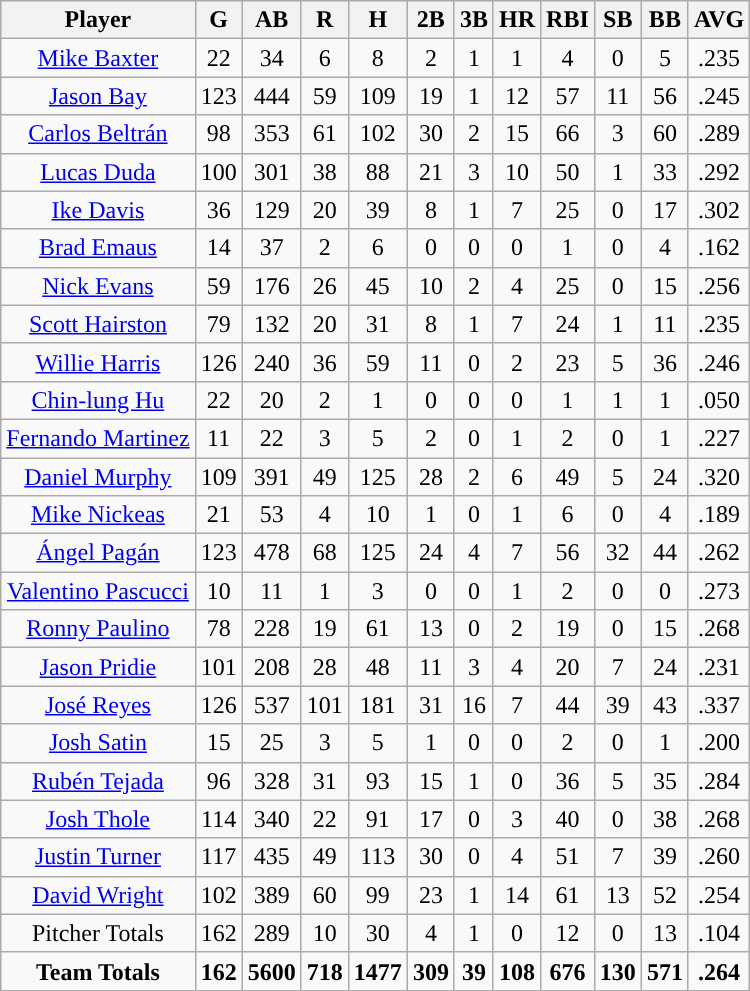<table class="wikitable sortable">
<tr>
<th Daniel Murphy">Player</th>
<th>G</th>
<th>AB</th>
<th>R</th>
<th>H</th>
<th>2B</th>
<th>3B</th>
<th>HR</th>
<th>RBI</th>
<th>SB</th>
<th>BB</th>
<th>AVG</th>
</tr>
<tr align=center>
<td><a href='#'>Mike Baxter</a></td>
<td>22</td>
<td>34</td>
<td>6</td>
<td>8</td>
<td>2</td>
<td>1</td>
<td>1</td>
<td>4</td>
<td>0</td>
<td>5</td>
<td>.235</td>
</tr>
<tr align=center>
<td><a href='#'>Jason Bay</a></td>
<td>123</td>
<td>444</td>
<td>59</td>
<td>109</td>
<td>19</td>
<td>1</td>
<td>12</td>
<td>57</td>
<td>11</td>
<td>56</td>
<td>.245</td>
</tr>
<tr align=center>
<td><a href='#'>Carlos Beltrán</a></td>
<td>98</td>
<td>353</td>
<td>61</td>
<td>102</td>
<td>30</td>
<td>2</td>
<td>15</td>
<td>66</td>
<td>3</td>
<td>60</td>
<td>.289</td>
</tr>
<tr align=center>
<td><a href='#'>Lucas Duda</a></td>
<td>100</td>
<td>301</td>
<td>38</td>
<td>88</td>
<td>21</td>
<td>3</td>
<td>10</td>
<td>50</td>
<td>1</td>
<td>33</td>
<td>.292</td>
</tr>
<tr align=center>
<td><a href='#'>Ike Davis</a></td>
<td>36</td>
<td>129</td>
<td>20</td>
<td>39</td>
<td>8</td>
<td>1</td>
<td>7</td>
<td>25</td>
<td>0</td>
<td>17</td>
<td>.302</td>
</tr>
<tr align=center>
<td><a href='#'>Brad Emaus</a></td>
<td>14</td>
<td>37</td>
<td>2</td>
<td>6</td>
<td>0</td>
<td>0</td>
<td>0</td>
<td>1</td>
<td>0</td>
<td>4</td>
<td>.162</td>
</tr>
<tr align=center>
<td><a href='#'>Nick Evans</a></td>
<td>59</td>
<td>176</td>
<td>26</td>
<td>45</td>
<td>10</td>
<td>2</td>
<td>4</td>
<td>25</td>
<td>0</td>
<td>15</td>
<td>.256</td>
</tr>
<tr align=center>
<td><a href='#'>Scott Hairston</a></td>
<td>79</td>
<td>132</td>
<td>20</td>
<td>31</td>
<td>8</td>
<td>1</td>
<td>7</td>
<td>24</td>
<td>1</td>
<td>11</td>
<td>.235</td>
</tr>
<tr align=center>
<td><a href='#'>Willie Harris</a></td>
<td>126</td>
<td>240</td>
<td>36</td>
<td>59</td>
<td>11</td>
<td>0</td>
<td>2</td>
<td>23</td>
<td>5</td>
<td>36</td>
<td>.246</td>
</tr>
<tr align=center>
<td><a href='#'>Chin-lung Hu</a></td>
<td>22</td>
<td>20</td>
<td>2</td>
<td>1</td>
<td>0</td>
<td>0</td>
<td>0</td>
<td>1</td>
<td>1</td>
<td>1</td>
<td>.050</td>
</tr>
<tr align=center>
<td><a href='#'>Fernando Martinez</a></td>
<td>11</td>
<td>22</td>
<td>3</td>
<td>5</td>
<td>2</td>
<td>0</td>
<td>1</td>
<td>2</td>
<td>0</td>
<td>1</td>
<td>.227</td>
</tr>
<tr align=center>
<td><a href='#'>Daniel Murphy</a></td>
<td>109</td>
<td>391</td>
<td>49</td>
<td>125</td>
<td>28</td>
<td>2</td>
<td>6</td>
<td>49</td>
<td>5</td>
<td>24</td>
<td>.320</td>
</tr>
<tr align=center>
<td><a href='#'>Mike Nickeas</a></td>
<td>21</td>
<td>53</td>
<td>4</td>
<td>10</td>
<td>1</td>
<td>0</td>
<td>1</td>
<td>6</td>
<td>0</td>
<td>4</td>
<td>.189</td>
</tr>
<tr align=center>
<td><a href='#'>Ángel Pagán</a></td>
<td>123</td>
<td>478</td>
<td>68</td>
<td>125</td>
<td>24</td>
<td>4</td>
<td>7</td>
<td>56</td>
<td>32</td>
<td>44</td>
<td>.262</td>
</tr>
<tr align=center>
<td><a href='#'>Valentino Pascucci</a></td>
<td>10</td>
<td>11</td>
<td>1</td>
<td>3</td>
<td>0</td>
<td>0</td>
<td>1</td>
<td>2</td>
<td>0</td>
<td>0</td>
<td>.273</td>
</tr>
<tr align=center>
<td><a href='#'>Ronny Paulino</a></td>
<td>78</td>
<td>228</td>
<td>19</td>
<td>61</td>
<td>13</td>
<td>0</td>
<td>2</td>
<td>19</td>
<td>0</td>
<td>15</td>
<td>.268</td>
</tr>
<tr align=center>
<td><a href='#'>Jason Pridie</a></td>
<td>101</td>
<td>208</td>
<td>28</td>
<td>48</td>
<td>11</td>
<td>3</td>
<td>4</td>
<td>20</td>
<td>7</td>
<td>24</td>
<td>.231</td>
</tr>
<tr align=center>
<td><a href='#'>José Reyes</a></td>
<td>126</td>
<td>537</td>
<td>101</td>
<td>181</td>
<td>31</td>
<td>16</td>
<td>7</td>
<td>44</td>
<td>39</td>
<td>43</td>
<td>.337</td>
</tr>
<tr align=center>
<td><a href='#'>Josh Satin</a></td>
<td>15</td>
<td>25</td>
<td>3</td>
<td>5</td>
<td>1</td>
<td>0</td>
<td>0</td>
<td>2</td>
<td>0</td>
<td>1</td>
<td>.200</td>
</tr>
<tr align=center>
<td><a href='#'>Rubén Tejada</a></td>
<td>96</td>
<td>328</td>
<td>31</td>
<td>93</td>
<td>15</td>
<td>1</td>
<td>0</td>
<td>36</td>
<td>5</td>
<td>35</td>
<td>.284</td>
</tr>
<tr align=center>
<td><a href='#'>Josh Thole</a></td>
<td>114</td>
<td>340</td>
<td>22</td>
<td>91</td>
<td>17</td>
<td>0</td>
<td>3</td>
<td>40</td>
<td>0</td>
<td>38</td>
<td>.268</td>
</tr>
<tr align=center>
<td><a href='#'>Justin Turner</a></td>
<td>117</td>
<td>435</td>
<td>49</td>
<td>113</td>
<td>30</td>
<td>0</td>
<td>4</td>
<td>51</td>
<td>7</td>
<td>39</td>
<td>.260</td>
</tr>
<tr align=center>
<td><a href='#'>David Wright</a></td>
<td>102</td>
<td>389</td>
<td>60</td>
<td>99</td>
<td>23</td>
<td>1</td>
<td>14</td>
<td>61</td>
<td>13</td>
<td>52</td>
<td>.254</td>
</tr>
<tr align=center>
<td>Pitcher Totals</td>
<td>162</td>
<td>289</td>
<td>10</td>
<td>30</td>
<td>4</td>
<td>1</td>
<td>0</td>
<td>12</td>
<td>0</td>
<td>13</td>
<td>.104</td>
</tr>
<tr align=center>
<td><strong>Team Totals</strong></td>
<td><strong>162</strong></td>
<td><strong>5600</strong></td>
<td><strong>718</strong></td>
<td><strong>1477</strong></td>
<td><strong>309</strong></td>
<td><strong>39</strong></td>
<td><strong>108</strong></td>
<td><strong>676</strong></td>
<td><strong>130</strong></td>
<td><strong>571</strong></td>
<td><strong>.264</strong></td>
</tr>
</table>
